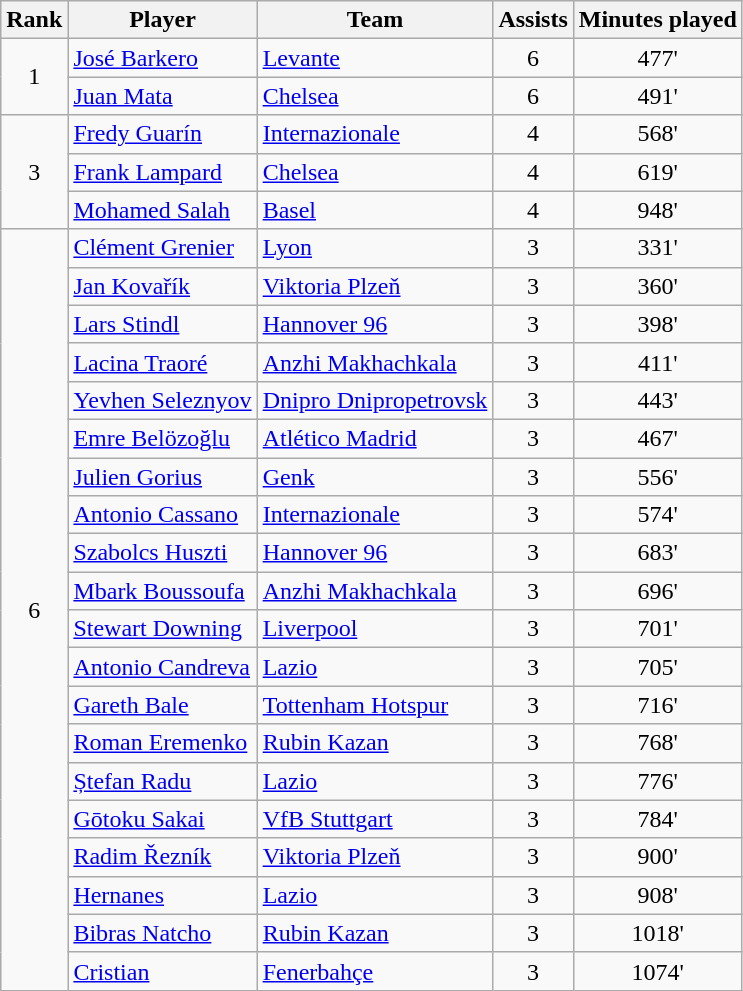<table class="wikitable" style="text-align:center">
<tr>
<th>Rank</th>
<th>Player</th>
<th>Team</th>
<th>Assists</th>
<th>Minutes played</th>
</tr>
<tr>
<td rowspan=2>1</td>
<td align=left> <a href='#'>José Barkero</a></td>
<td align=left> <a href='#'>Levante</a></td>
<td>6</td>
<td>477'</td>
</tr>
<tr>
<td align=left> <a href='#'>Juan Mata</a></td>
<td align=left> <a href='#'>Chelsea</a></td>
<td>6</td>
<td>491'</td>
</tr>
<tr>
<td rowspan=3>3</td>
<td align=left> <a href='#'>Fredy Guarín</a></td>
<td align=left> <a href='#'>Internazionale</a></td>
<td>4</td>
<td>568'</td>
</tr>
<tr>
<td align=left> <a href='#'>Frank Lampard</a></td>
<td align=left> <a href='#'>Chelsea</a></td>
<td>4</td>
<td>619'</td>
</tr>
<tr>
<td align=left> <a href='#'>Mohamed Salah</a></td>
<td align=left> <a href='#'>Basel</a></td>
<td>4</td>
<td>948'</td>
</tr>
<tr>
<td rowspan=20>6</td>
<td align=left> <a href='#'>Clément Grenier</a></td>
<td align=left> <a href='#'>Lyon</a></td>
<td>3</td>
<td>331'</td>
</tr>
<tr>
<td align=left> <a href='#'>Jan Kovařík</a></td>
<td align=left> <a href='#'>Viktoria Plzeň</a></td>
<td>3</td>
<td>360'</td>
</tr>
<tr>
<td align=left> <a href='#'>Lars Stindl</a></td>
<td align=left> <a href='#'>Hannover 96</a></td>
<td>3</td>
<td>398'</td>
</tr>
<tr>
<td align=left> <a href='#'>Lacina Traoré</a></td>
<td align=left> <a href='#'>Anzhi Makhachkala</a></td>
<td>3</td>
<td>411'</td>
</tr>
<tr>
<td align=left> <a href='#'>Yevhen Seleznyov</a></td>
<td align=left> <a href='#'>Dnipro Dnipropetrovsk</a></td>
<td>3</td>
<td>443'</td>
</tr>
<tr>
<td align=left> <a href='#'>Emre Belözoğlu</a></td>
<td align=left> <a href='#'>Atlético Madrid</a></td>
<td>3</td>
<td>467'</td>
</tr>
<tr>
<td align=left> <a href='#'>Julien Gorius</a></td>
<td align=left> <a href='#'>Genk</a></td>
<td>3</td>
<td>556'</td>
</tr>
<tr>
<td align=left> <a href='#'>Antonio Cassano</a></td>
<td align=left> <a href='#'>Internazionale</a></td>
<td>3</td>
<td>574'</td>
</tr>
<tr>
<td align=left> <a href='#'>Szabolcs Huszti</a></td>
<td align=left> <a href='#'>Hannover 96</a></td>
<td>3</td>
<td>683'</td>
</tr>
<tr>
<td align=left> <a href='#'>Mbark Boussoufa</a></td>
<td align=left> <a href='#'>Anzhi Makhachkala</a></td>
<td>3</td>
<td>696'</td>
</tr>
<tr>
<td align=left> <a href='#'>Stewart Downing</a></td>
<td align=left> <a href='#'>Liverpool</a></td>
<td>3</td>
<td>701'</td>
</tr>
<tr>
<td align=left> <a href='#'>Antonio Candreva</a></td>
<td align=left> <a href='#'>Lazio</a></td>
<td>3</td>
<td>705'</td>
</tr>
<tr>
<td align=left> <a href='#'>Gareth Bale</a></td>
<td align=left> <a href='#'>Tottenham Hotspur</a></td>
<td>3</td>
<td>716'</td>
</tr>
<tr>
<td align=left> <a href='#'>Roman Eremenko</a></td>
<td align=left> <a href='#'>Rubin Kazan</a></td>
<td>3</td>
<td>768'</td>
</tr>
<tr>
<td align=left> <a href='#'>Ștefan Radu</a></td>
<td align=left> <a href='#'>Lazio</a></td>
<td>3</td>
<td>776'</td>
</tr>
<tr>
<td align=left> <a href='#'>Gōtoku Sakai</a></td>
<td align=left> <a href='#'>VfB Stuttgart</a></td>
<td>3</td>
<td>784'</td>
</tr>
<tr>
<td align=left> <a href='#'>Radim Řezník</a></td>
<td align=left> <a href='#'>Viktoria Plzeň</a></td>
<td>3</td>
<td>900'</td>
</tr>
<tr>
<td align=left> <a href='#'>Hernanes</a></td>
<td align=left> <a href='#'>Lazio</a></td>
<td>3</td>
<td>908'</td>
</tr>
<tr>
<td align=left> <a href='#'>Bibras Natcho</a></td>
<td align=left> <a href='#'>Rubin Kazan</a></td>
<td>3</td>
<td>1018'</td>
</tr>
<tr>
<td align=left> <a href='#'>Cristian</a></td>
<td align=left> <a href='#'>Fenerbahçe</a></td>
<td>3</td>
<td>1074'</td>
</tr>
</table>
